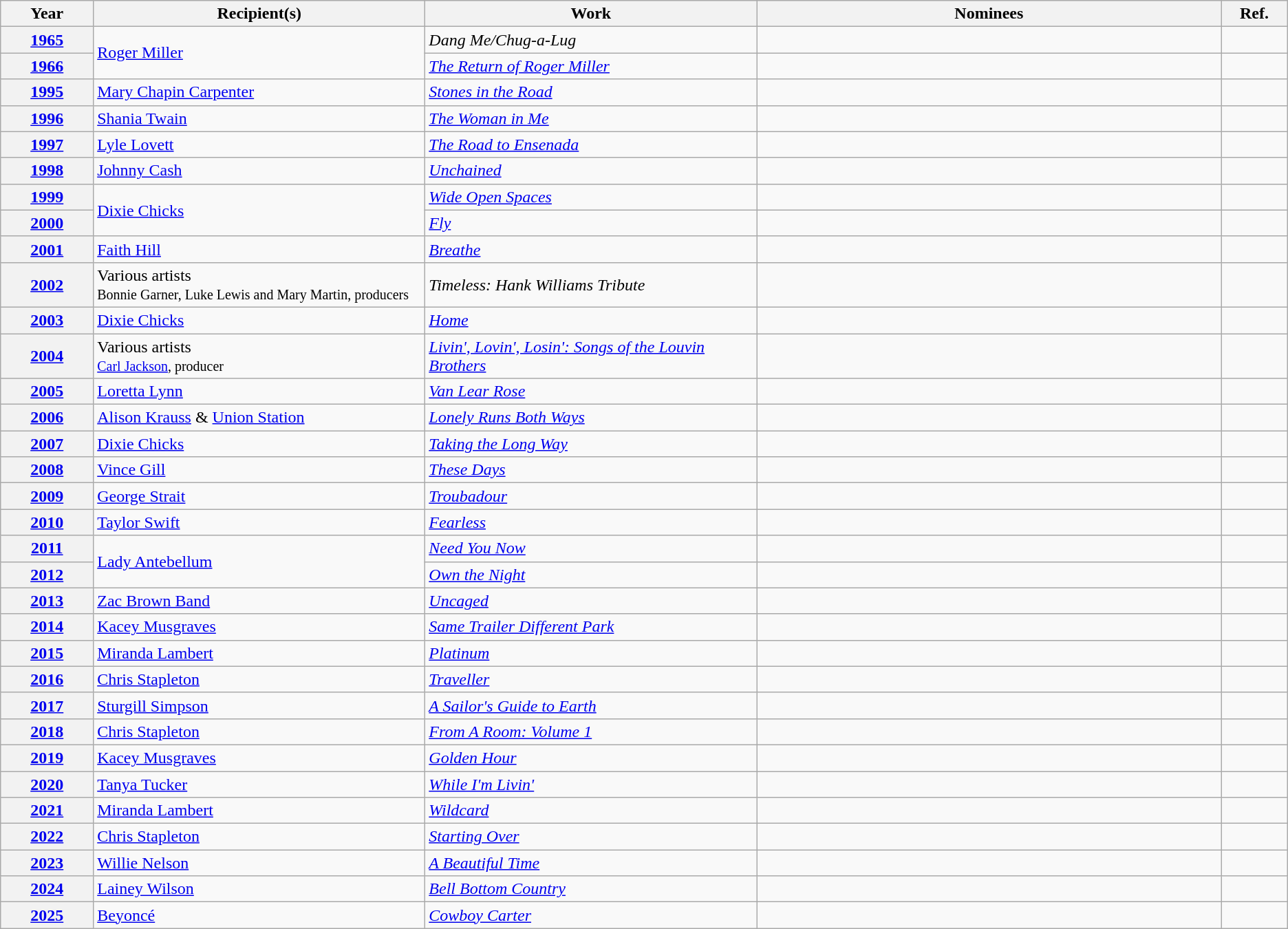<table class="wikitable">
<tr>
<th width="7%">Year</th>
<th width="25%">Recipient(s)</th>
<th width="25%">Work</th>
<th width="35%" class=unsortable>Nominees</th>
<th width="5%" class=unsortable>Ref.</th>
</tr>
<tr>
<th scope="row" style="text-align:center;"><a href='#'>1965</a></th>
<td rowspan="2"><a href='#'>Roger Miller</a></td>
<td><em>Dang Me/Chug-a-Lug</em></td>
<td></td>
<td style="text-align:center;"></td>
</tr>
<tr>
<th scope="row" style="text-align:center;"><a href='#'>1966</a></th>
<td><em><a href='#'>The Return of Roger Miller</a></em></td>
<td></td>
<td style="text-align:center;"></td>
</tr>
<tr>
<th scope="row" style="text-align:center;"><a href='#'>1995</a></th>
<td><a href='#'>Mary Chapin Carpenter</a></td>
<td><em><a href='#'>Stones in the Road</a></em></td>
<td></td>
<td style="text-align:center;"></td>
</tr>
<tr>
<th scope="row" style="text-align:center;"><a href='#'>1996</a></th>
<td><a href='#'>Shania Twain</a></td>
<td><em><a href='#'>The Woman in Me</a></em></td>
<td></td>
<td style="text-align:center;"></td>
</tr>
<tr>
<th scope="row" style="text-align:center;"><a href='#'>1997</a></th>
<td><a href='#'>Lyle Lovett</a></td>
<td><em><a href='#'>The Road to Ensenada</a></em></td>
<td></td>
<td style="text-align:center;"></td>
</tr>
<tr>
<th scope="row" style="text-align:center;"><a href='#'>1998</a></th>
<td><a href='#'>Johnny Cash</a></td>
<td><em><a href='#'>Unchained</a></em></td>
<td></td>
<td style="text-align:center;"></td>
</tr>
<tr>
<th scope="row" style="text-align:center;"><a href='#'>1999</a></th>
<td rowspan="2"><a href='#'>Dixie Chicks</a></td>
<td><em><a href='#'>Wide Open Spaces</a></em></td>
<td></td>
<td style="text-align:center;"></td>
</tr>
<tr>
<th scope="row" style="text-align:center;"><a href='#'>2000</a></th>
<td><em><a href='#'>Fly</a></em></td>
<td></td>
<td style="text-align:center;"></td>
</tr>
<tr>
<th scope="row" style="text-align:center;"><a href='#'>2001</a></th>
<td><a href='#'>Faith Hill</a></td>
<td><em><a href='#'>Breathe</a></em></td>
<td></td>
<td style="text-align:center;"></td>
</tr>
<tr>
<th scope="row" style="text-align:center;"><a href='#'>2002</a></th>
<td>Various artists<br> <small>Bonnie Garner, Luke Lewis and Mary Martin, producers</small></td>
<td><em>Timeless: Hank Williams Tribute</em></td>
<td></td>
<td style="text-align:center;"></td>
</tr>
<tr>
<th scope="row" style="text-align:center;"><a href='#'>2003</a></th>
<td><a href='#'>Dixie Chicks</a></td>
<td><em><a href='#'>Home</a></em></td>
<td></td>
<td style="text-align:center;"></td>
</tr>
<tr>
<th scope="row" style="text-align:center;"><a href='#'>2004</a></th>
<td>Various artists<br> <small><a href='#'>Carl Jackson</a>, producer</small></td>
<td><em><a href='#'>Livin', Lovin', Losin': Songs of the Louvin Brothers</a></em></td>
<td></td>
<td style="text-align:center;"></td>
</tr>
<tr>
<th scope="row" style="text-align:center;"><a href='#'>2005</a></th>
<td><a href='#'>Loretta Lynn</a></td>
<td><em><a href='#'>Van Lear Rose</a></em></td>
<td></td>
<td style="text-align:center;"></td>
</tr>
<tr>
<th scope="row" style="text-align:center;"><a href='#'>2006</a></th>
<td><a href='#'>Alison Krauss</a> & <a href='#'>Union Station</a></td>
<td><em><a href='#'>Lonely Runs Both Ways</a></em></td>
<td></td>
<td style="text-align:center;"></td>
</tr>
<tr>
<th scope="row" style="text-align:center;"><a href='#'>2007</a></th>
<td><a href='#'>Dixie Chicks</a></td>
<td><em><a href='#'>Taking the Long Way</a></em></td>
<td></td>
<td style="text-align:center;"></td>
</tr>
<tr>
<th scope="row" style="text-align:center;"><a href='#'>2008</a></th>
<td><a href='#'>Vince Gill</a></td>
<td><em><a href='#'>These Days</a></em></td>
<td></td>
<td style="text-align:center;"></td>
</tr>
<tr>
<th scope="row" style="text-align:center;"><a href='#'>2009</a></th>
<td><a href='#'>George Strait</a></td>
<td><em><a href='#'>Troubadour</a></em></td>
<td></td>
<td style="text-align:center;"></td>
</tr>
<tr>
<th scope="row" style="text-align:center;"><a href='#'>2010</a></th>
<td><a href='#'>Taylor Swift</a></td>
<td><em><a href='#'>Fearless</a></em></td>
<td></td>
<td style="text-align:center;"></td>
</tr>
<tr>
<th scope="row" style="text-align:center;"><a href='#'>2011</a></th>
<td rowspan="2"><a href='#'>Lady Antebellum</a></td>
<td><em><a href='#'>Need You Now</a></em></td>
<td></td>
<td style="text-align:center;"></td>
</tr>
<tr>
<th scope="row" style="text-align:center;"><a href='#'>2012</a></th>
<td><em><a href='#'>Own the Night</a></em></td>
<td></td>
<td style="text-align:center;"></td>
</tr>
<tr>
<th scope="row" style="text-align:center;"><a href='#'>2013</a></th>
<td><a href='#'>Zac Brown Band</a></td>
<td><em><a href='#'>Uncaged</a></em></td>
<td></td>
<td style="text-align:center;"></td>
</tr>
<tr>
<th scope="row" style="text-align:center;"><a href='#'>2014</a></th>
<td><a href='#'>Kacey Musgraves</a></td>
<td><em><a href='#'>Same Trailer Different Park</a></em></td>
<td></td>
<td style="text-align:center;"></td>
</tr>
<tr>
<th scope="row" style="text-align:center;"><a href='#'>2015</a></th>
<td><a href='#'>Miranda Lambert</a></td>
<td><em><a href='#'>Platinum</a></em></td>
<td></td>
<td style="text-align:center;"></td>
</tr>
<tr>
<th scope="row" style="text-align:center;"><a href='#'>2016</a></th>
<td><a href='#'>Chris Stapleton</a></td>
<td><em><a href='#'>Traveller</a></em></td>
<td></td>
<td style="text-align:center;"></td>
</tr>
<tr>
<th scope="row" style="text-align:center;"><a href='#'>2017</a></th>
<td><a href='#'>Sturgill Simpson</a></td>
<td><em><a href='#'>A Sailor's Guide to Earth</a></em></td>
<td></td>
<td style="text-align:center;"></td>
</tr>
<tr>
<th scope="row" style="text-align:center;"><a href='#'>2018</a></th>
<td><a href='#'>Chris Stapleton</a></td>
<td><em><a href='#'>From A Room: Volume 1</a></em></td>
<td></td>
<td style="text-align:center;"></td>
</tr>
<tr>
<th scope="row" style="text-align:center;"><a href='#'>2019</a></th>
<td><a href='#'>Kacey Musgraves</a></td>
<td><em><a href='#'>Golden Hour</a></em></td>
<td></td>
<td style="text-align:center;"></td>
</tr>
<tr>
<th scope="row" style="text-align:center;"><a href='#'>2020</a></th>
<td><a href='#'>Tanya Tucker</a></td>
<td><em><a href='#'>While I'm Livin'</a></em></td>
<td></td>
<td style="text-align:center;"></td>
</tr>
<tr>
<th scope="row" style="text-align:center;"><a href='#'>2021</a></th>
<td><a href='#'>Miranda Lambert</a></td>
<td><em><a href='#'>Wildcard</a></em></td>
<td></td>
<td style="text-align:center;"></td>
</tr>
<tr>
<th scope="row" style="text-align:center;"><a href='#'>2022</a></th>
<td><a href='#'>Chris Stapleton</a></td>
<td><em><a href='#'>Starting Over</a></em></td>
<td></td>
<td style="text-align:center;"></td>
</tr>
<tr>
<th scope="row" style="text-align:center;"><a href='#'>2023</a></th>
<td><a href='#'>Willie Nelson</a></td>
<td><em><a href='#'>A Beautiful Time</a></em></td>
<td></td>
<td style="text-align:center;"></td>
</tr>
<tr>
<th><a href='#'>2024</a></th>
<td><a href='#'>Lainey Wilson</a></td>
<td><em><a href='#'>Bell Bottom Country</a></em></td>
<td></td>
<td></td>
</tr>
<tr>
<th><a href='#'>2025</a></th>
<td><a href='#'>Beyoncé</a></td>
<td><em><a href='#'>Cowboy Carter</a></em></td>
<td></td>
<td></td>
</tr>
</table>
